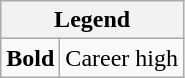<table class="wikitable mw-collapsible">
<tr>
<th colspan="2">Legend</th>
</tr>
<tr>
<td><strong>Bold</strong></td>
<td>Career high</td>
</tr>
</table>
